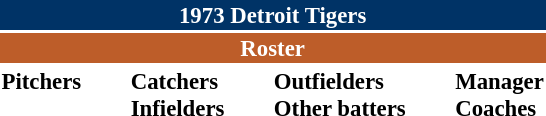<table class="toccolours" style="font-size: 95%;">
<tr>
<th colspan="10" style="background-color: #003366; color: white; text-align: center;">1973 Detroit Tigers</th>
</tr>
<tr>
<td colspan="10" style="background-color: #bd5d29; color: white; text-align: center;"><strong>Roster</strong></td>
</tr>
<tr>
<td valign="top"><strong>Pitchers</strong><br>














</td>
<td width="25px"></td>
<td valign="top"><strong>Catchers</strong><br>


<strong>Infielders</strong>










</td>
<td width="25px"></td>
<td valign="top"><strong>Outfielders</strong><br>







<strong>Other batters</strong>
</td>
<td width="25px"></td>
<td valign="top"><strong>Manager</strong><br>

<strong>Coaches</strong>



</td>
</tr>
</table>
